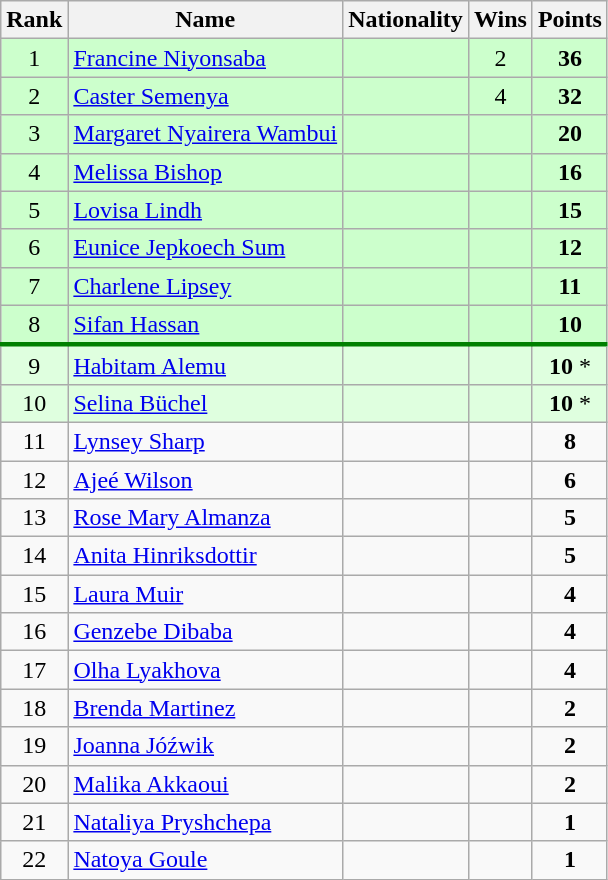<table class="wikitable sortable" style="text-align:center">
<tr>
<th>Rank</th>
<th>Name</th>
<th>Nationality</th>
<th>Wins</th>
<th>Points</th>
</tr>
<tr bgcolor=ccffcc>
<td>1</td>
<td align=left><a href='#'>Francine Niyonsaba</a></td>
<td align=left></td>
<td>2</td>
<td><strong>36</strong></td>
</tr>
<tr bgcolor=ccffcc>
<td>2</td>
<td align=left><a href='#'>Caster Semenya</a></td>
<td align=left></td>
<td>4</td>
<td><strong>32</strong></td>
</tr>
<tr bgcolor=ccffcc>
<td>3</td>
<td align=left><a href='#'>Margaret Nyairera Wambui</a></td>
<td align=left></td>
<td></td>
<td><strong>20</strong></td>
</tr>
<tr bgcolor=ccffcc>
<td>4</td>
<td align=left><a href='#'>Melissa Bishop</a></td>
<td align=left></td>
<td></td>
<td><strong>16</strong></td>
</tr>
<tr bgcolor=ccffcc>
<td>5</td>
<td align=left><a href='#'>Lovisa Lindh</a></td>
<td align=left></td>
<td></td>
<td><strong>15</strong></td>
</tr>
<tr bgcolor=ccffcc>
<td>6</td>
<td align=left><a href='#'>Eunice Jepkoech Sum</a></td>
<td align=left></td>
<td></td>
<td><strong>12</strong></td>
</tr>
<tr bgcolor=ccffcc>
<td>7</td>
<td align=left><a href='#'>Charlene Lipsey</a></td>
<td align=left></td>
<td></td>
<td><strong>11</strong></td>
</tr>
<tr bgcolor=ccffcc>
<td>8</td>
<td align=left><a href='#'>Sifan Hassan</a></td>
<td align=left></td>
<td></td>
<td><strong>10</strong></td>
</tr>
<tr style="border-top:3px solid green;" bgcolor=dfffdf>
<td>9</td>
<td align=left><a href='#'>Habitam Alemu</a></td>
<td align=left></td>
<td></td>
<td><strong>10</strong> *</td>
</tr>
<tr bgcolor=dfffdf>
<td>10</td>
<td align=left><a href='#'>Selina Büchel</a></td>
<td align=left></td>
<td></td>
<td><strong>10</strong> *</td>
</tr>
<tr>
<td>11</td>
<td align=left><a href='#'>Lynsey Sharp</a></td>
<td align=left></td>
<td></td>
<td><strong>8</strong></td>
</tr>
<tr>
<td>12</td>
<td align=left><a href='#'>Ajeé Wilson</a></td>
<td align=left></td>
<td></td>
<td><strong>6</strong></td>
</tr>
<tr>
<td>13</td>
<td align=left><a href='#'>Rose Mary Almanza</a></td>
<td align=left></td>
<td></td>
<td><strong>5</strong></td>
</tr>
<tr>
<td>14</td>
<td align=left><a href='#'>Anita Hinriksdottir</a></td>
<td align=left></td>
<td></td>
<td><strong>5</strong></td>
</tr>
<tr>
<td>15</td>
<td align=left><a href='#'>Laura Muir</a></td>
<td align=left></td>
<td></td>
<td><strong>4</strong></td>
</tr>
<tr>
<td>16</td>
<td align=left><a href='#'>Genzebe Dibaba</a></td>
<td align=left></td>
<td></td>
<td><strong>4</strong></td>
</tr>
<tr>
<td>17</td>
<td align=left><a href='#'>Olha Lyakhova</a></td>
<td align=left></td>
<td></td>
<td><strong>4</strong></td>
</tr>
<tr>
<td>18</td>
<td align=left><a href='#'>Brenda Martinez</a></td>
<td align=left></td>
<td></td>
<td><strong>2</strong></td>
</tr>
<tr>
<td>19</td>
<td align=left><a href='#'>Joanna Jóźwik</a></td>
<td align=left></td>
<td></td>
<td><strong>2</strong></td>
</tr>
<tr>
<td>20</td>
<td align=left><a href='#'>Malika Akkaoui</a></td>
<td align=left></td>
<td></td>
<td><strong>2</strong></td>
</tr>
<tr>
<td>21</td>
<td align=left><a href='#'>Nataliya Pryshchepa</a></td>
<td align=left></td>
<td></td>
<td><strong>1</strong></td>
</tr>
<tr>
<td>22</td>
<td align=left><a href='#'>Natoya Goule</a></td>
<td align=left></td>
<td></td>
<td><strong>1</strong></td>
</tr>
</table>
